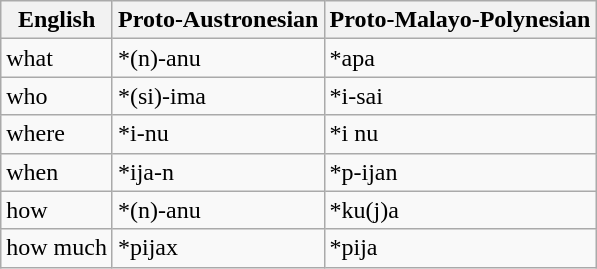<table class="wikitable">
<tr>
<th c=01>English</th>
<th c=02>Proto-Austronesian</th>
<th c=03>Proto-Malayo-Polynesian</th>
</tr>
<tr>
<td c=01>what</td>
<td c=02>*(n)-anu</td>
<td c=03>*apa</td>
</tr>
<tr>
<td c=01>who</td>
<td c=02>*(si)-ima</td>
<td c=03>*i-sai</td>
</tr>
<tr>
<td c=01>where</td>
<td c=02>*i-nu</td>
<td c=03>*i nu</td>
</tr>
<tr>
<td c=01>when</td>
<td c=02>*ija-n</td>
<td c=03>*p-ijan</td>
</tr>
<tr>
<td c=01>how</td>
<td c=02>*(n)-anu</td>
<td c=03>*ku(j)a</td>
</tr>
<tr>
<td>how much</td>
<td>*pijax</td>
<td>*pija</td>
</tr>
</table>
